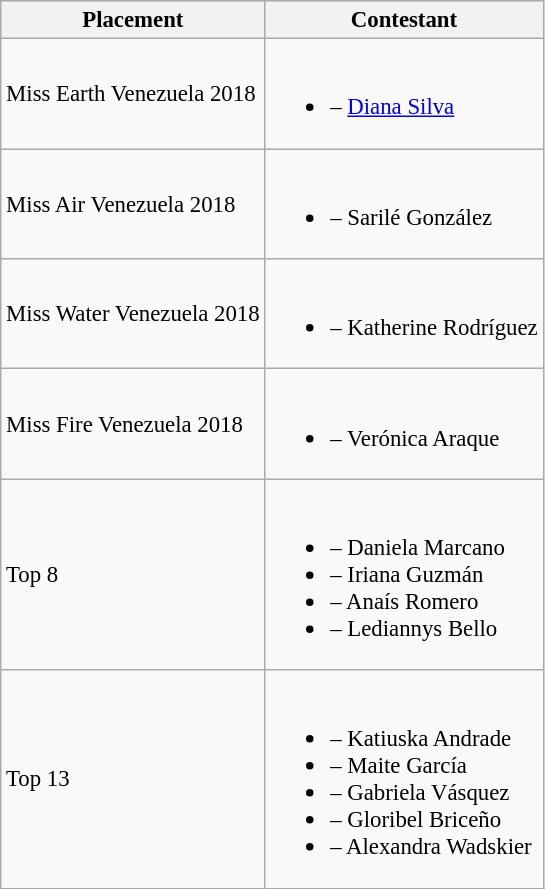<table class="wikitable sortable" style="font-size: 95%;">
<tr>
<th>Placement</th>
<th>Contestant</th>
</tr>
<tr>
<td>Miss Earth Venezuela 2018</td>
<td><br><ul><li> – <a href='#'>Diana Silva</a></li></ul></td>
</tr>
<tr>
<td>Miss Air Venezuela 2018</td>
<td><br><ul><li> – Sarilé González</li></ul></td>
</tr>
<tr>
<td>Miss Water Venezuela 2018</td>
<td><br><ul><li> – Katherine Rodríguez</li></ul></td>
</tr>
<tr>
<td>Miss Fire Venezuela 2018</td>
<td><br><ul><li> – Verónica Araque</li></ul></td>
</tr>
<tr>
<td>Top 8</td>
<td><br><ul><li> – Daniela Marcano</li><li> – Iriana Guzmán</li><li> – Anaís Romero</li><li> – Lediannys Bello</li></ul></td>
</tr>
<tr>
<td>Top 13</td>
<td><br><ul><li> – Katiuska Andrade</li><li> – Maite García</li><li> – Gabriela Vásquez</li><li> – Gloribel Briceño</li><li> – Alexandra Wadskier</li></ul></td>
</tr>
</table>
